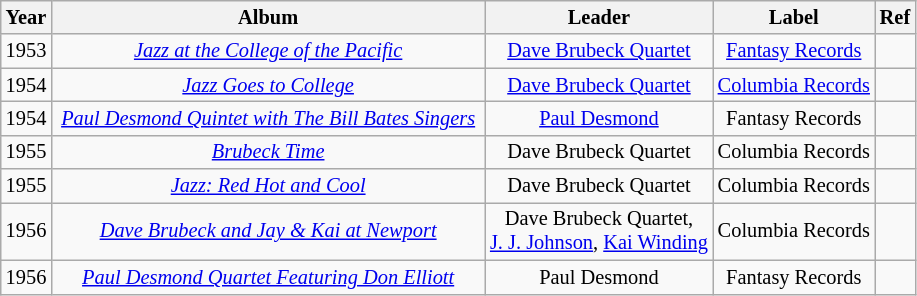<table class="wikitable" style="font-size:85%;">
<tr>
<th>Year</th>
<th>Album</th>
<th>Leader</th>
<th>Label</th>
<th>Ref</th>
</tr>
<tr align=center>
<td>1953</td>
<td><em><a href='#'>Jazz at the College of the Pacific</a></em></td>
<td><a href='#'>Dave Brubeck Quartet</a></td>
<td><a href='#'>Fantasy Records</a></td>
<td></td>
</tr>
<tr align=center>
<td>1954</td>
<td><em><a href='#'>Jazz Goes to College</a></em></td>
<td><a href='#'>Dave Brubeck Quartet</a></td>
<td><a href='#'>Columbia Records</a></td>
<td></td>
</tr>
<tr align=center>
<td>1954</td>
<td> <em><a href='#'>Paul Desmond Quintet with The Bill Bates Singers</a></em> </td>
<td><a href='#'>Paul Desmond</a></td>
<td>Fantasy Records</td>
<td></td>
</tr>
<tr align=center>
<td>1955</td>
<td><em><a href='#'>Brubeck Time</a></em></td>
<td>Dave Brubeck Quartet</td>
<td>Columbia Records</td>
<td></td>
</tr>
<tr align=center>
<td>1955</td>
<td><em><a href='#'>Jazz: Red Hot and Cool</a></em></td>
<td>Dave Brubeck Quartet</td>
<td>Columbia Records</td>
<td></td>
</tr>
<tr align=center>
<td>1956</td>
<td><em><a href='#'>Dave Brubeck and Jay & Kai at Newport</a></em></td>
<td>Dave Brubeck Quartet,<br><a href='#'>J. J. Johnson</a>, <a href='#'>Kai Winding</a></td>
<td>Columbia Records</td>
<td></td>
</tr>
<tr align=center>
<td>1956</td>
<td><em><a href='#'>Paul Desmond Quartet Featuring Don Elliott</a></em></td>
<td>Paul Desmond</td>
<td>Fantasy Records</td>
<td></td>
</tr>
</table>
